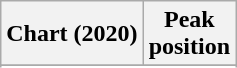<table class="wikitable sortable plainrowheaders" style="text-align:center">
<tr>
<th scope="col">Chart (2020)</th>
<th scope="col">Peak<br>position</th>
</tr>
<tr>
</tr>
<tr>
</tr>
<tr>
</tr>
</table>
